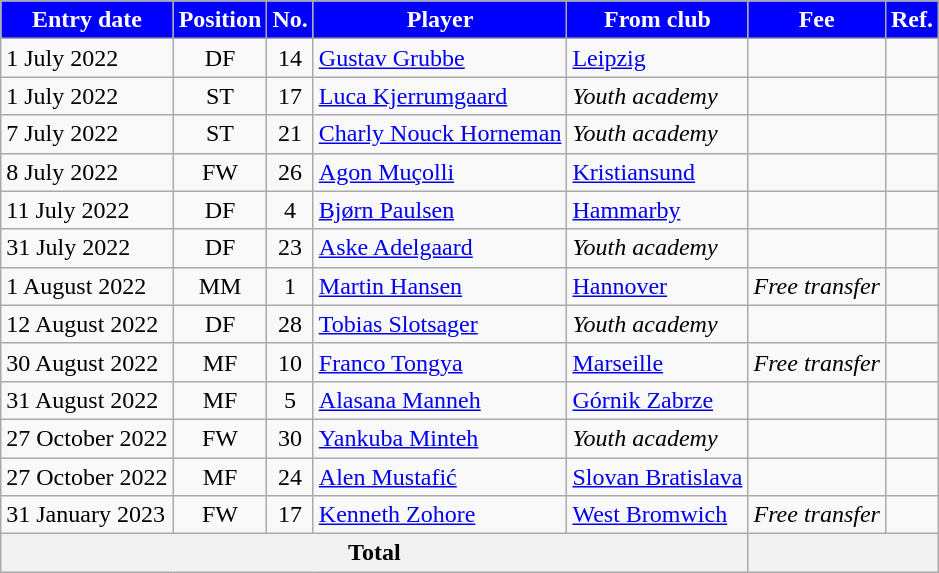<table class="wikitable sortable">
<tr>
<th style="background:#0000ff; color:white;"><strong>Entry date</strong></th>
<th style="background:#0000ff; color:white;"><strong>Position</strong></th>
<th style="background:#0000ff; color:white;"><strong>No.</strong></th>
<th style="background:#0000ff; color:white;"><strong>Player</strong></th>
<th style="background:#0000ff; color:white;"><strong>From club</strong></th>
<th style="background:#0000ff; color:white;"><strong>Fee</strong></th>
<th style="background:#0000ff; color:white;"><strong>Ref.</strong></th>
</tr>
<tr>
<td>1 July 2022</td>
<td style="text-align:center;">DF</td>
<td style="text-align:center;">14</td>
<td style="text-align:left;"> <a href='#'>Gustav Grubbe</a></td>
<td style="text-align:left;"> <a href='#'>Leipzig</a></td>
<td></td>
<td></td>
</tr>
<tr>
<td>1 July 2022</td>
<td style="text-align:center;">ST</td>
<td style="text-align:center;">17</td>
<td style="text-align:left;"> <a href='#'>Luca Kjerrumgaard</a></td>
<td style="text-align:left;"><em>Youth academy</em></td>
<td></td>
<td></td>
</tr>
<tr>
<td>7 July 2022</td>
<td style="text-align:center;">ST</td>
<td style="text-align:center;">21</td>
<td style="text-align:left;"> <a href='#'>Charly Nouck Horneman</a></td>
<td style="text-align:left;"><em>Youth academy</em></td>
<td></td>
<td></td>
</tr>
<tr>
<td>8 July 2022</td>
<td style="text-align:center;">FW</td>
<td style="text-align:center;">26</td>
<td style="text-align:left;"> <a href='#'>Agon Muçolli</a></td>
<td style="text-align:left;"> <a href='#'>Kristiansund</a></td>
<td></td>
<td></td>
</tr>
<tr>
<td>11 July 2022</td>
<td style="text-align:center;">DF</td>
<td style="text-align:center;">4</td>
<td style="text-align:left;"> <a href='#'>Bjørn Paulsen</a></td>
<td style="text-align:left;"> <a href='#'>Hammarby</a></td>
<td></td>
<td></td>
</tr>
<tr>
<td>31 July 2022</td>
<td style="text-align:center;">DF</td>
<td style="text-align:center;">23</td>
<td style="text-align:left;"> <a href='#'>Aske Adelgaard</a></td>
<td style="text-align:left;"><em>Youth academy</em></td>
<td></td>
<td></td>
</tr>
<tr>
<td>1 August 2022</td>
<td style="text-align:center;">MM</td>
<td style="text-align:center;">1</td>
<td style="text-align:left;"> <a href='#'>Martin Hansen</a></td>
<td style="text-align:left;"> <a href='#'>Hannover</a></td>
<td><em>Free transfer</em></td>
<td></td>
</tr>
<tr>
<td>12 August 2022</td>
<td style="text-align:center;">DF</td>
<td style="text-align:center;">28</td>
<td style="text-align:left;"> <a href='#'>Tobias Slotsager</a></td>
<td style="text-align:left;"><em>Youth academy</em></td>
<td></td>
<td></td>
</tr>
<tr>
<td>30 August 2022</td>
<td style="text-align:center;">MF</td>
<td style="text-align:center;">10</td>
<td style="text-align:left;"> <a href='#'>Franco Tongya</a></td>
<td style="text-align:left;"> <a href='#'>Marseille</a></td>
<td><em>Free transfer</em></td>
<td></td>
</tr>
<tr>
<td>31 August 2022</td>
<td style="text-align:center;">MF</td>
<td style="text-align:center;">5</td>
<td style="text-align:left;"> <a href='#'>Alasana Manneh</a></td>
<td style="text-align:left;"> <a href='#'>Górnik Zabrze</a></td>
<td></td>
<td></td>
</tr>
<tr>
<td>27 October 2022</td>
<td style="text-align:center;">FW</td>
<td style="text-align:center;">30</td>
<td style="text-align:left;"> <a href='#'>Yankuba Minteh</a></td>
<td style="text-align:left;"><em>Youth academy</em></td>
<td></td>
<td></td>
</tr>
<tr>
<td>27 October 2022</td>
<td style="text-align:center;">MF</td>
<td style="text-align:center;">24</td>
<td style="text-align:left;"> <a href='#'>Alen Mustafić</a></td>
<td style="text-align:left;"> <a href='#'>Slovan Bratislava</a></td>
<td></td>
<td></td>
</tr>
<tr>
<td>31 January 2023</td>
<td style="text-align:center;">FW</td>
<td style="text-align:center;">17</td>
<td style="text-align:left;"> <a href='#'>Kenneth Zohore</a></td>
<td style="text-align:left;"> <a href='#'>West Bromwich</a></td>
<td><em>Free transfer</em></td>
<td></td>
</tr>
<tr>
<th colspan="5">Total</th>
<th colspan="2"></th>
</tr>
</table>
